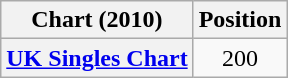<table class="wikitable sortable plainrowheaders" style="text-align:center">
<tr>
<th scope="col">Chart (2010)</th>
<th scope="col">Position</th>
</tr>
<tr>
<th scope="row"><a href='#'>UK Singles Chart</a></th>
<td>200</td>
</tr>
</table>
